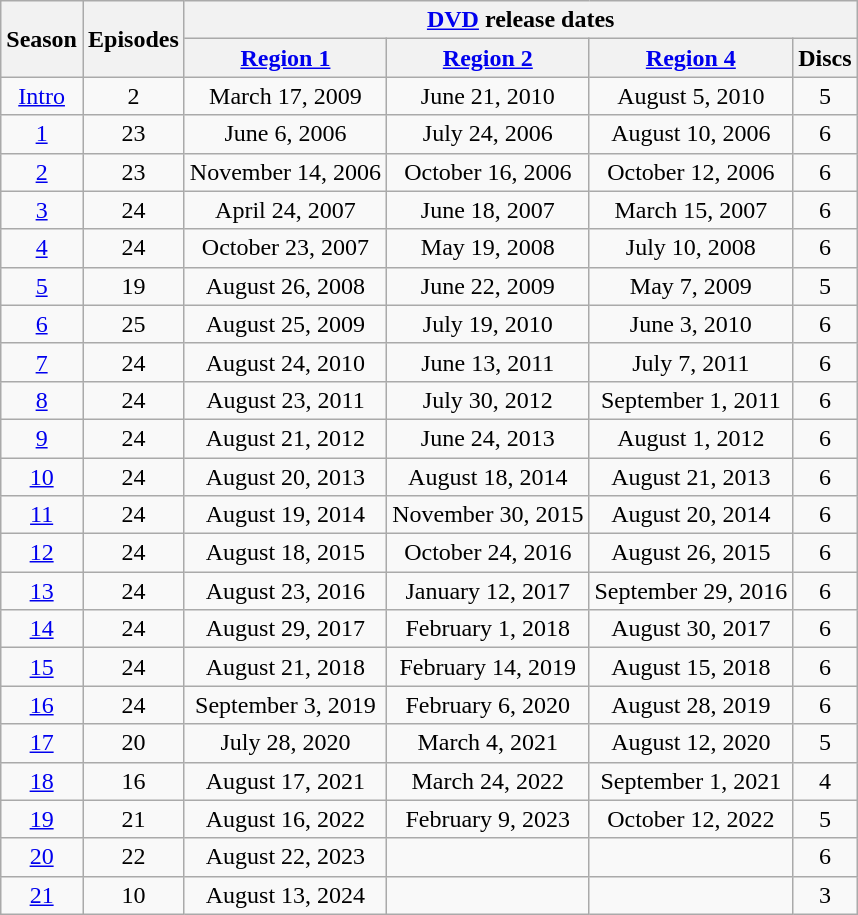<table class="wikitable plainrowheaders" style="text-align: center;">
<tr>
<th scope="col" rowspan="2">Season</th>
<th scope="col" rowspan="2">Episodes</th>
<th scope="col" colspan="4"><a href='#'>DVD</a> release dates</th>
</tr>
<tr>
<th scope="col"><a href='#'>Region 1</a></th>
<th scope="col"><a href='#'>Region 2</a></th>
<th scope="col"><a href='#'>Region 4</a></th>
<th scope="col">Discs</th>
</tr>
<tr>
<td scope="row"><a href='#'>Intro</a></td>
<td>2</td>
<td>March 17, 2009</td>
<td>June 21, 2010</td>
<td>August 5, 2010</td>
<td>5</td>
</tr>
<tr>
<td scope="row"><a href='#'>1</a></td>
<td>23</td>
<td>June 6, 2006</td>
<td>July 24, 2006</td>
<td>August 10, 2006</td>
<td>6</td>
</tr>
<tr>
<td scope="row"><a href='#'>2</a></td>
<td>23</td>
<td>November 14, 2006</td>
<td>October 16, 2006</td>
<td>October 12, 2006</td>
<td>6</td>
</tr>
<tr>
<td scope="row"><a href='#'>3</a></td>
<td>24</td>
<td>April 24, 2007</td>
<td>June 18, 2007</td>
<td>March 15, 2007</td>
<td>6</td>
</tr>
<tr>
<td scope="row"><a href='#'>4</a></td>
<td>24</td>
<td>October 23, 2007</td>
<td>May 19, 2008</td>
<td>July 10, 2008</td>
<td>6</td>
</tr>
<tr>
<td scope="row"><a href='#'>5</a></td>
<td>19</td>
<td>August 26, 2008</td>
<td>June 22, 2009</td>
<td>May 7, 2009</td>
<td>5</td>
</tr>
<tr>
<td scope="row"><a href='#'>6</a></td>
<td>25</td>
<td>August 25, 2009</td>
<td>July 19, 2010</td>
<td>June 3, 2010</td>
<td>6</td>
</tr>
<tr>
<td scope="row"><a href='#'>7</a></td>
<td>24</td>
<td>August 24, 2010</td>
<td>June 13, 2011</td>
<td>July 7, 2011</td>
<td>6</td>
</tr>
<tr>
<td scope="row"><a href='#'>8</a></td>
<td>24</td>
<td>August 23, 2011</td>
<td>July 30, 2012</td>
<td>September 1, 2011</td>
<td>6</td>
</tr>
<tr>
<td scope="row"><a href='#'>9</a></td>
<td>24</td>
<td>August 21, 2012</td>
<td>June 24, 2013</td>
<td>August 1, 2012</td>
<td>6</td>
</tr>
<tr>
<td scope="row"><a href='#'>10</a></td>
<td>24</td>
<td>August 20, 2013</td>
<td>August 18, 2014</td>
<td>August 21, 2013</td>
<td>6</td>
</tr>
<tr>
<td scope="row"><a href='#'>11</a></td>
<td>24</td>
<td>August 19, 2014</td>
<td>November 30, 2015</td>
<td>August 20, 2014</td>
<td>6</td>
</tr>
<tr>
<td scope="row"><a href='#'>12</a></td>
<td>24</td>
<td>August 18, 2015</td>
<td>October 24, 2016</td>
<td>August 26, 2015</td>
<td>6</td>
</tr>
<tr>
<td scope="row"><a href='#'>13</a></td>
<td>24</td>
<td>August 23, 2016</td>
<td>January 12, 2017</td>
<td>September 29, 2016</td>
<td>6</td>
</tr>
<tr>
<td scope="row"><a href='#'>14</a></td>
<td>24</td>
<td>August 29, 2017</td>
<td>February 1, 2018</td>
<td>August 30, 2017</td>
<td>6</td>
</tr>
<tr>
<td scope="row"><a href='#'>15</a></td>
<td>24</td>
<td>August 21, 2018</td>
<td>February 14, 2019</td>
<td>August 15, 2018</td>
<td>6</td>
</tr>
<tr>
<td scope="row"><a href='#'>16</a></td>
<td>24</td>
<td>September 3, 2019</td>
<td>February 6, 2020</td>
<td>August 28, 2019 </td>
<td>6</td>
</tr>
<tr>
<td scope="row"><a href='#'>17</a></td>
<td>20</td>
<td>July 28, 2020</td>
<td>March 4, 2021 </td>
<td>August 12, 2020 </td>
<td>5</td>
</tr>
<tr>
<td scope="row"><a href='#'>18</a></td>
<td>16</td>
<td>August 17, 2021</td>
<td>March 24, 2022</td>
<td>September 1, 2021</td>
<td>4</td>
</tr>
<tr>
<td scope="row"><a href='#'>19</a></td>
<td>21</td>
<td>August 16, 2022</td>
<td>February 9, 2023</td>
<td>October 12, 2022</td>
<td>5</td>
</tr>
<tr>
<td scope="row"><a href='#'>20</a></td>
<td>22</td>
<td>August 22, 2023</td>
<td></td>
<td></td>
<td>6</td>
</tr>
<tr>
<td scope="row"><a href='#'>21</a></td>
<td>10</td>
<td>August 13, 2024</td>
<td></td>
<td></td>
<td>3</td>
</tr>
</table>
